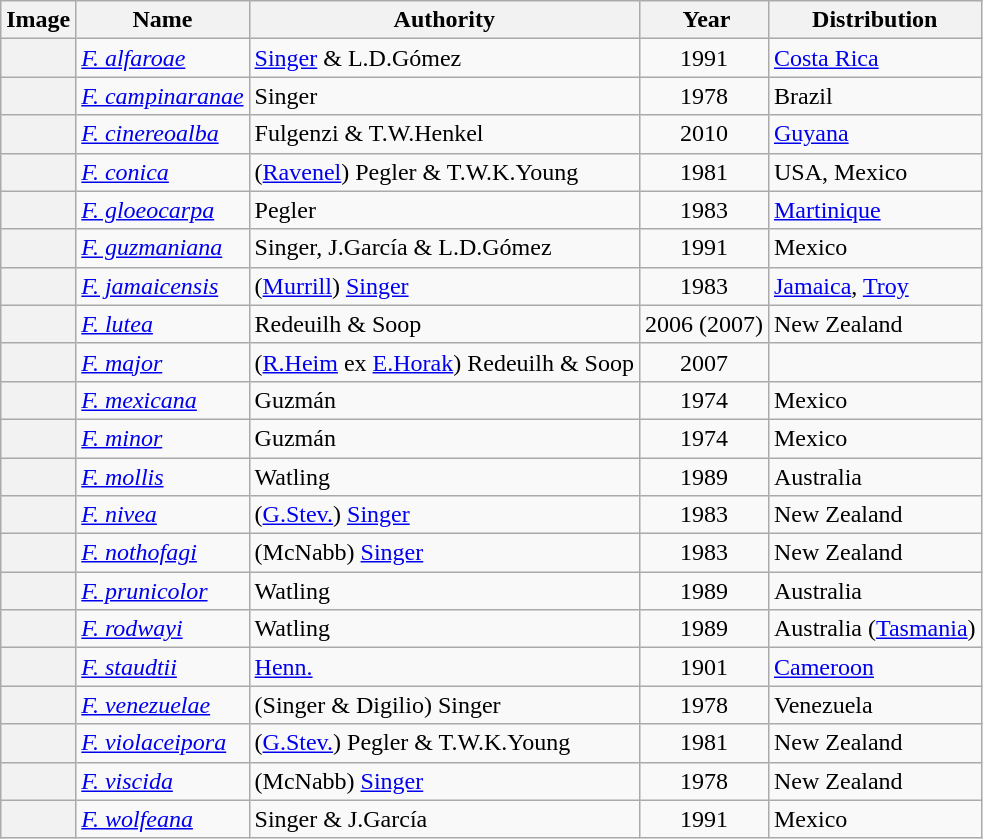<table class="wikitable sortable plainrowheaders" border="1">
<tr>
<th scope="col">Image</th>
<th scope="col">Name</th>
<th class="unsortable" scope="col">Authority</th>
<th scope="col"> Year</th>
<th class="unsortable" scope="col">Distribution</th>
</tr>
<tr>
<th scope="row"></th>
<td><em><a href='#'>F. alfaroae</a></em></td>
<td><a href='#'>Singer</a> & L.D.Gómez</td>
<td style="text-align:center;">1991</td>
<td><a href='#'>Costa Rica</a></td>
</tr>
<tr>
<th scope="row"></th>
<td><em><a href='#'>F. campinaranae</a></em></td>
<td>Singer</td>
<td style="text-align:center;">1978</td>
<td>Brazil</td>
</tr>
<tr>
<th scope="row"></th>
<td><em><a href='#'>F. cinereoalba</a></em></td>
<td>Fulgenzi & T.W.Henkel</td>
<td style="text-align:center;">2010</td>
<td><a href='#'>Guyana</a></td>
</tr>
<tr>
<th scope="row"></th>
<td><em><a href='#'>F. conica</a></em></td>
<td>(<a href='#'>Ravenel</a>) Pegler & T.W.K.Young</td>
<td style="text-align:center;">1981</td>
<td>USA, Mexico</td>
</tr>
<tr>
<th scope="row"></th>
<td><em><a href='#'>F. gloeocarpa</a></em></td>
<td>Pegler</td>
<td style="text-align:center;">1983</td>
<td><a href='#'>Martinique</a></td>
</tr>
<tr>
<th scope="row"></th>
<td><em><a href='#'>F. guzmaniana</a></em></td>
<td>Singer, J.García & L.D.Gómez</td>
<td style="text-align:center;">1991</td>
<td>Mexico</td>
</tr>
<tr>
<th scope="row"></th>
<td><em><a href='#'>F. jamaicensis</a></em></td>
<td>(<a href='#'>Murrill</a>) <a href='#'>Singer</a></td>
<td style="text-align:center;">1983</td>
<td><a href='#'>Jamaica</a>, <a href='#'>Troy</a></td>
</tr>
<tr>
<th scope="row"></th>
<td><em><a href='#'>F. lutea</a></em></td>
<td>Redeuilh & Soop</td>
<td style="text-align:center;">2006 (2007)</td>
<td>New Zealand</td>
</tr>
<tr>
<th scope="row"></th>
<td><em><a href='#'>F. major</a></em></td>
<td>(<a href='#'>R.Heim</a> ex <a href='#'>E.Horak</a>) Redeuilh & Soop</td>
<td style="text-align:center;">2007</td>
<td></td>
</tr>
<tr>
<th scope="row"></th>
<td><em><a href='#'>F. mexicana</a></em></td>
<td>Guzmán</td>
<td style="text-align:center;">1974</td>
<td>Mexico</td>
</tr>
<tr>
<th scope="row"></th>
<td><em><a href='#'>F. minor</a></em></td>
<td>Guzmán</td>
<td style="text-align:center;">1974</td>
<td>Mexico</td>
</tr>
<tr>
<th scope="row"></th>
<td><em><a href='#'>F. mollis</a></em></td>
<td>Watling</td>
<td style="text-align:center;">1989</td>
<td>Australia</td>
</tr>
<tr>
<th scope="row"></th>
<td><em><a href='#'>F. nivea</a></em></td>
<td>(<a href='#'>G.Stev.</a>) <a href='#'>Singer</a></td>
<td style="text-align:center;">1983</td>
<td>New Zealand</td>
</tr>
<tr>
<th scope="row"></th>
<td><em><a href='#'>F. nothofagi</a></em></td>
<td>(McNabb) <a href='#'>Singer</a></td>
<td style="text-align:center;">1983</td>
<td>New Zealand</td>
</tr>
<tr>
<th scope="row"></th>
<td><em><a href='#'>F. prunicolor</a></em></td>
<td>Watling</td>
<td style="text-align:center;">1989</td>
<td>Australia</td>
</tr>
<tr>
<th scope="row"></th>
<td><em><a href='#'>F. rodwayi</a></em></td>
<td>Watling</td>
<td style="text-align:center;">1989</td>
<td>Australia (<a href='#'>Tasmania</a>)</td>
</tr>
<tr>
<th scope="row"></th>
<td><em><a href='#'>F. staudtii</a></em></td>
<td><a href='#'>Henn.</a></td>
<td style="text-align:center;">1901</td>
<td><a href='#'>Cameroon</a></td>
</tr>
<tr>
<th scope="row"></th>
<td><em><a href='#'>F. venezuelae</a></em></td>
<td>(Singer & Digilio) Singer</td>
<td style="text-align:center;">1978</td>
<td>Venezuela</td>
</tr>
<tr>
<th scope="row"></th>
<td><em><a href='#'>F. violaceipora</a></em></td>
<td>(<a href='#'>G.Stev.</a>) Pegler & T.W.K.Young</td>
<td style="text-align:center;">1981</td>
<td>New Zealand</td>
</tr>
<tr>
<th scope="row"></th>
<td><em><a href='#'>F. viscida</a></em></td>
<td>(McNabb) <a href='#'>Singer</a></td>
<td style="text-align:center;">1978</td>
<td>New Zealand</td>
</tr>
<tr>
<th scope="row"></th>
<td><em><a href='#'>F. wolfeana</a></em></td>
<td>Singer & J.García</td>
<td style="text-align:center;">1991</td>
<td>Mexico</td>
</tr>
</table>
